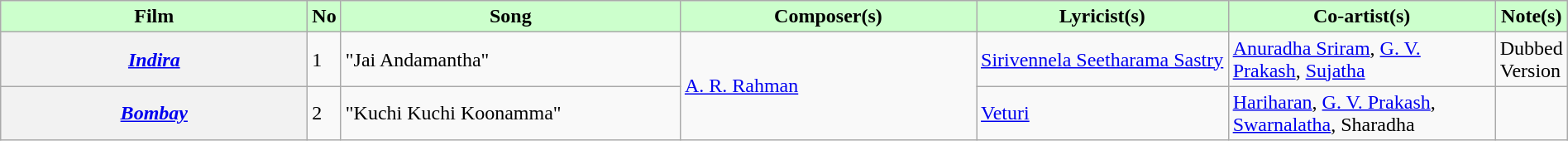<table class="wikitable plainrowheaders" width="100%" textcolor:#000;">
<tr style="background:#cfc; text-align:center;">
<td scope="col" width=21%><strong>Film</strong></td>
<td><strong>No</strong></td>
<td scope="col" width=23%><strong>Song</strong></td>
<td scope="col" width=20%><strong>Composer(s)</strong></td>
<td scope="col" width=17%><strong>Lyricist(s)</strong></td>
<td scope="col" width=18%><strong>Co-artist(s)</strong></td>
<td><strong>Note(s)</strong></td>
</tr>
<tr>
<th><em><a href='#'>Indira</a></em></th>
<td>1</td>
<td>"Jai Andamantha"</td>
<td rowspan=2"><a href='#'>A. R. Rahman</a></td>
<td><a href='#'>Sirivennela Seetharama Sastry</a></td>
<td><a href='#'>Anuradha Sriram</a>, <a href='#'>G. V. Prakash</a>, <a href='#'>Sujatha</a></td>
<td>Dubbed Version</td>
</tr>
<tr>
<th><em><a href='#'>Bombay</a></em></th>
<td>2</td>
<td>"Kuchi Kuchi Koonamma"</td>
<td><a href='#'>Veturi</a></td>
<td><a href='#'>Hariharan</a>, <a href='#'>G. V. Prakash</a>, <a href='#'>Swarnalatha</a>, Sharadha</td>
</tr>
</table>
